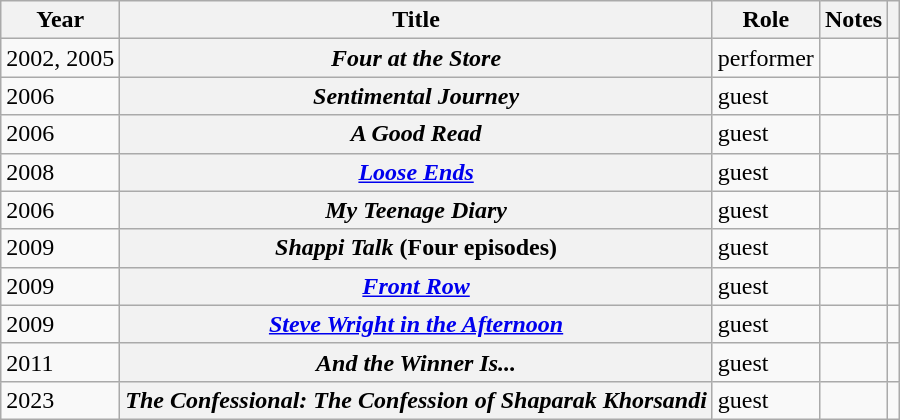<table class="wikitable sortable">
<tr>
<th scope=row>Year</th>
<th scope=row>Title</th>
<th scope=row>Role</th>
<th scope=row class="unsortable">Notes</th>
<th scope=row class="unsortable"></th>
</tr>
<tr>
<td>2002, 2005</td>
<th scope=row><em>Four at the Store</em></th>
<td>performer</td>
<td></td>
<td align="center"></td>
</tr>
<tr>
<td>2006</td>
<th scope=row><em>Sentimental Journey</em></th>
<td>guest</td>
<td></td>
<td align="center"></td>
</tr>
<tr>
<td>2006</td>
<th scope=row><em>A Good Read</em></th>
<td>guest</td>
<td></td>
<td align="center"></td>
</tr>
<tr>
<td>2008</td>
<th scope=row><em><a href='#'>Loose Ends</a></em></th>
<td>guest</td>
<td></td>
<td align="center"></td>
</tr>
<tr>
<td>2006</td>
<th scope=row><em>My Teenage Diary</em></th>
<td>guest</td>
<td></td>
<td align="center"></td>
</tr>
<tr>
<td>2009</td>
<th scope=row><em>Shappi Talk</em> (Four episodes)</th>
<td>guest</td>
<td></td>
<td align="center"></td>
</tr>
<tr>
<td>2009</td>
<th scope=row><em><a href='#'>Front Row</a></em></th>
<td>guest</td>
<td></td>
<td align="center"></td>
</tr>
<tr>
<td>2009</td>
<th scope=row><em><a href='#'>Steve Wright in the Afternoon</a></em></th>
<td>guest</td>
<td></td>
<td align="center"></td>
</tr>
<tr>
<td>2011</td>
<th scope=row><em>And the Winner Is...</em></th>
<td>guest</td>
<td></td>
<td align="center"></td>
</tr>
<tr>
<td>2023</td>
<th scope=row><em>The Confessional: The Confession of Shaparak Khorsandi</em></th>
<td>guest</td>
<td></td>
<td align="center"></td>
</tr>
</table>
